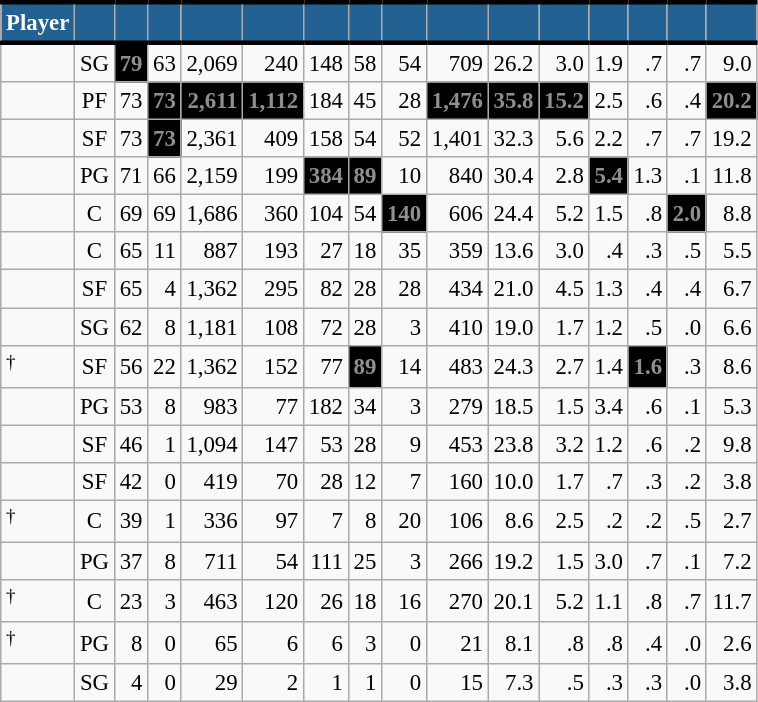<table class="wikitable sortable" style="font-size: 95%; text-align:right;">
<tr>
<th style="background:#236192; color:#FFFFFF; border-top:#010101 3px solid; border-bottom:#010101 3px solid;">Player</th>
<th style="background:#236192; color:#FFFFFF; border-top:#010101 3px solid; border-bottom:#010101 3px solid;"></th>
<th style="background:#236192; color:#FFFFFF; border-top:#010101 3px solid; border-bottom:#010101 3px solid;"></th>
<th style="background:#236192; color:#FFFFFF; border-top:#010101 3px solid; border-bottom:#010101 3px solid;"></th>
<th style="background:#236192; color:#FFFFFF; border-top:#010101 3px solid; border-bottom:#010101 3px solid;"></th>
<th style="background:#236192; color:#FFFFFF; border-top:#010101 3px solid; border-bottom:#010101 3px solid;"></th>
<th style="background:#236192; color:#FFFFFF; border-top:#010101 3px solid; border-bottom:#010101 3px solid;"></th>
<th style="background:#236192; color:#FFFFFF; border-top:#010101 3px solid; border-bottom:#010101 3px solid;"></th>
<th style="background:#236192; color:#FFFFFF; border-top:#010101 3px solid; border-bottom:#010101 3px solid;"></th>
<th style="background:#236192; color:#FFFFFF; border-top:#010101 3px solid; border-bottom:#010101 3px solid;"></th>
<th style="background:#236192; color:#FFFFFF; border-top:#010101 3px solid; border-bottom:#010101 3px solid;"></th>
<th style="background:#236192; color:#FFFFFF; border-top:#010101 3px solid; border-bottom:#010101 3px solid;"></th>
<th style="background:#236192; color:#FFFFFF; border-top:#010101 3px solid; border-bottom:#010101 3px solid;"></th>
<th style="background:#236192; color:#FFFFFF; border-top:#010101 3px solid; border-bottom:#010101 3px solid;"></th>
<th style="background:#236192; color:#FFFFFF; border-top:#010101 3px solid; border-bottom:#010101 3px solid;"></th>
<th style="background:#236192; color:#FFFFFF; border-top:#010101 3px solid; border-bottom:#010101 3px solid;"></th>
</tr>
<tr>
<td style="text-align:left;"></td>
<td style="text-align:center;">SG</td>
<td style="background:#010101; color:#8D9093;"><strong>79</strong></td>
<td>63</td>
<td>2,069</td>
<td>240</td>
<td>148</td>
<td>58</td>
<td>54</td>
<td>709</td>
<td>26.2</td>
<td>3.0</td>
<td>1.9</td>
<td>.7</td>
<td>.7</td>
<td>9.0</td>
</tr>
<tr>
<td style="text-align:left;"></td>
<td style="text-align:center;">PF</td>
<td>73</td>
<td style="background:#010101; color:#8D9093;"><strong>73</strong></td>
<td style="background:#010101; color:#8D9093;"><strong>2,611</strong></td>
<td style="background:#010101; color:#8D9093;"><strong>1,112</strong></td>
<td>184</td>
<td>45</td>
<td>28</td>
<td style="background:#010101; color:#8D9093;"><strong>1,476</strong></td>
<td style="background:#010101; color:#8D9093;"><strong>35.8</strong></td>
<td style="background:#010101; color:#8D9093;"><strong>15.2</strong></td>
<td>2.5</td>
<td>.6</td>
<td>.4</td>
<td style="background:#010101; color:#8D9093;"><strong>20.2</strong></td>
</tr>
<tr>
<td style="text-align:left;"></td>
<td style="text-align:center;">SF</td>
<td>73</td>
<td style="background:#010101; color:#8D9093;"><strong>73</strong></td>
<td>2,361</td>
<td>409</td>
<td>158</td>
<td>54</td>
<td>52</td>
<td>1,401</td>
<td>32.3</td>
<td>5.6</td>
<td>2.2</td>
<td>.7</td>
<td>.7</td>
<td>19.2</td>
</tr>
<tr>
<td style="text-align:left;"></td>
<td style="text-align:center;">PG</td>
<td>71</td>
<td>66</td>
<td>2,159</td>
<td>199</td>
<td style="background:#010101; color:#8D9093;"><strong>384</strong></td>
<td style="background:#010101; color:#8D9093;"><strong>89</strong></td>
<td>10</td>
<td>840</td>
<td>30.4</td>
<td>2.8</td>
<td style="background:#010101; color:#8D9093;"><strong>5.4</strong></td>
<td>1.3</td>
<td>.1</td>
<td>11.8</td>
</tr>
<tr>
<td style="text-align:left;"></td>
<td style="text-align:center;">C</td>
<td>69</td>
<td>69</td>
<td>1,686</td>
<td>360</td>
<td>104</td>
<td>54</td>
<td style="background:#010101; color:#8D9093;"><strong>140</strong></td>
<td>606</td>
<td>24.4</td>
<td>5.2</td>
<td>1.5</td>
<td>.8</td>
<td style="background:#010101; color:#8D9093;"><strong>2.0</strong></td>
<td>8.8</td>
</tr>
<tr>
<td style="text-align:left;"></td>
<td style="text-align:center;">C</td>
<td>65</td>
<td>11</td>
<td>887</td>
<td>193</td>
<td>27</td>
<td>18</td>
<td>35</td>
<td>359</td>
<td>13.6</td>
<td>3.0</td>
<td>.4</td>
<td>.3</td>
<td>.5</td>
<td>5.5</td>
</tr>
<tr>
<td style="text-align:left;"></td>
<td style="text-align:center;">SF</td>
<td>65</td>
<td>4</td>
<td>1,362</td>
<td>295</td>
<td>82</td>
<td>28</td>
<td>28</td>
<td>434</td>
<td>21.0</td>
<td>4.5</td>
<td>1.3</td>
<td>.4</td>
<td>.4</td>
<td>6.7</td>
</tr>
<tr>
<td style="text-align:left;"></td>
<td style="text-align:center;">SG</td>
<td>62</td>
<td>8</td>
<td>1,181</td>
<td>108</td>
<td>72</td>
<td>28</td>
<td>3</td>
<td>410</td>
<td>19.0</td>
<td>1.7</td>
<td>1.2</td>
<td>.5</td>
<td>.0</td>
<td>6.6</td>
</tr>
<tr>
<td style="text-align:left;"><sup>†</sup></td>
<td style="text-align:center;">SF</td>
<td>56</td>
<td>22</td>
<td>1,362</td>
<td>152</td>
<td>77</td>
<td style="background:#010101; color:#8D9093;"><strong>89</strong></td>
<td>14</td>
<td>483</td>
<td>24.3</td>
<td>2.7</td>
<td>1.4</td>
<td style="background:#010101; color:#8D9093;"><strong>1.6</strong></td>
<td>.3</td>
<td>8.6</td>
</tr>
<tr>
<td style="text-align:left;"></td>
<td style="text-align:center;">PG</td>
<td>53</td>
<td>8</td>
<td>983</td>
<td>77</td>
<td>182</td>
<td>34</td>
<td>3</td>
<td>279</td>
<td>18.5</td>
<td>1.5</td>
<td>3.4</td>
<td>.6</td>
<td>.1</td>
<td>5.3</td>
</tr>
<tr>
<td style="text-align:left;"></td>
<td style="text-align:center;">SF</td>
<td>46</td>
<td>1</td>
<td>1,094</td>
<td>147</td>
<td>53</td>
<td>28</td>
<td>9</td>
<td>453</td>
<td>23.8</td>
<td>3.2</td>
<td>1.2</td>
<td>.6</td>
<td>.2</td>
<td>9.8</td>
</tr>
<tr>
<td style="text-align:left;"></td>
<td style="text-align:center;">SF</td>
<td>42</td>
<td>0</td>
<td>419</td>
<td>70</td>
<td>28</td>
<td>12</td>
<td>7</td>
<td>160</td>
<td>10.0</td>
<td>1.7</td>
<td>.7</td>
<td>.3</td>
<td>.2</td>
<td>3.8</td>
</tr>
<tr>
<td style="text-align:left;"><sup>†</sup></td>
<td style="text-align:center;">C</td>
<td>39</td>
<td>1</td>
<td>336</td>
<td>97</td>
<td>7</td>
<td>8</td>
<td>20</td>
<td>106</td>
<td>8.6</td>
<td>2.5</td>
<td>.2</td>
<td>.2</td>
<td>.5</td>
<td>2.7</td>
</tr>
<tr>
<td style="text-align:left;"></td>
<td style="text-align:center;">PG</td>
<td>37</td>
<td>8</td>
<td>711</td>
<td>54</td>
<td>111</td>
<td>25</td>
<td>3</td>
<td>266</td>
<td>19.2</td>
<td>1.5</td>
<td>3.0</td>
<td>.7</td>
<td>.1</td>
<td>7.2</td>
</tr>
<tr>
<td style="text-align:left;"><sup>†</sup></td>
<td style="text-align:center;">C</td>
<td>23</td>
<td>3</td>
<td>463</td>
<td>120</td>
<td>26</td>
<td>18</td>
<td>16</td>
<td>270</td>
<td>20.1</td>
<td>5.2</td>
<td>1.1</td>
<td>.8</td>
<td>.7</td>
<td>11.7</td>
</tr>
<tr>
<td style="text-align:left;"><sup>†</sup></td>
<td style="text-align:center;">PG</td>
<td>8</td>
<td>0</td>
<td>65</td>
<td>6</td>
<td>6</td>
<td>3</td>
<td>0</td>
<td>21</td>
<td>8.1</td>
<td>.8</td>
<td>.8</td>
<td>.4</td>
<td>.0</td>
<td>2.6</td>
</tr>
<tr>
<td style="text-align:left;"></td>
<td style="text-align:center;">SG</td>
<td>4</td>
<td>0</td>
<td>29</td>
<td>2</td>
<td>1</td>
<td>1</td>
<td>0</td>
<td>15</td>
<td>7.3</td>
<td>.5</td>
<td>.3</td>
<td>.3</td>
<td>.0</td>
<td>3.8</td>
</tr>
</table>
